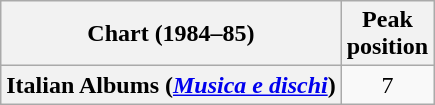<table class="wikitable sortable plainrowheaders" style="text-align:center">
<tr>
<th scope="col">Chart (1984–85)</th>
<th scope="col">Peak<br>position</th>
</tr>
<tr>
<th scope="row">Italian Albums (<em><a href='#'>Musica e dischi</a></em>)</th>
<td>7</td>
</tr>
</table>
